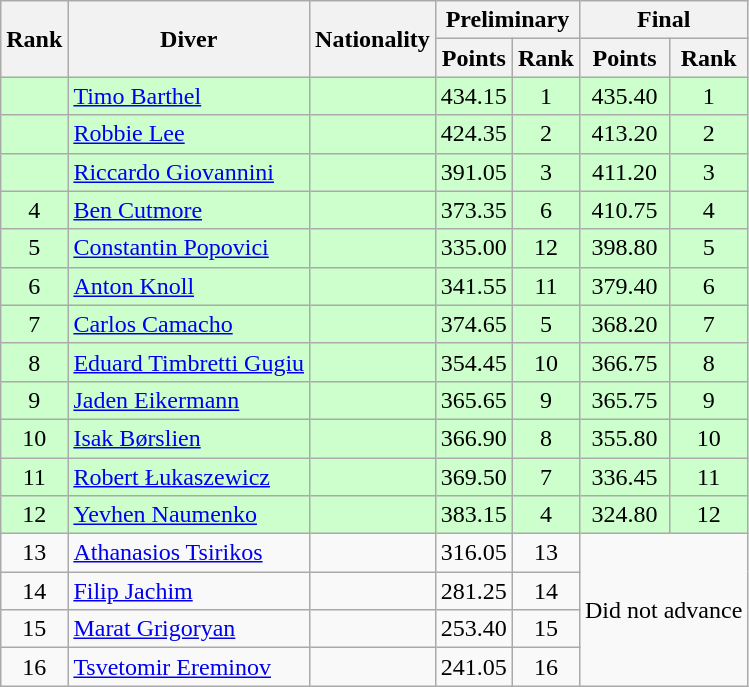<table class="wikitable sortable" style="text-align:center">
<tr>
<th rowspan=2>Rank</th>
<th rowspan=2>Diver</th>
<th rowspan=2>Nationality</th>
<th colspan=2>Preliminary</th>
<th colspan=2>Final</th>
</tr>
<tr>
<th>Points</th>
<th>Rank</th>
<th>Points</th>
<th>Rank</th>
</tr>
<tr bgcolor=ccffcc>
<td></td>
<td align=left><a href='#'>Timo Barthel</a></td>
<td align=left></td>
<td>434.15</td>
<td>1</td>
<td>435.40</td>
<td>1</td>
</tr>
<tr bgcolor=ccffcc>
<td></td>
<td align=left><a href='#'>Robbie Lee</a></td>
<td align=left></td>
<td>424.35</td>
<td>2</td>
<td>413.20</td>
<td>2</td>
</tr>
<tr bgcolor=ccffcc>
<td></td>
<td align=left><a href='#'>Riccardo Giovannini</a></td>
<td align=left></td>
<td>391.05</td>
<td>3</td>
<td>411.20</td>
<td>3</td>
</tr>
<tr bgcolor=ccffcc>
<td>4</td>
<td align=left><a href='#'>Ben Cutmore</a></td>
<td align=left></td>
<td>373.35</td>
<td>6</td>
<td>410.75</td>
<td>4</td>
</tr>
<tr bgcolor=ccffcc>
<td>5</td>
<td align=left><a href='#'>Constantin Popovici</a></td>
<td align=left></td>
<td>335.00</td>
<td>12</td>
<td>398.80</td>
<td>5</td>
</tr>
<tr bgcolor=ccffcc>
<td>6</td>
<td align=left><a href='#'>Anton Knoll</a></td>
<td align=left></td>
<td>341.55</td>
<td>11</td>
<td>379.40</td>
<td>6</td>
</tr>
<tr bgcolor=ccffcc>
<td>7</td>
<td align=left><a href='#'>Carlos Camacho</a></td>
<td align=left></td>
<td>374.65</td>
<td>5</td>
<td>368.20</td>
<td>7</td>
</tr>
<tr bgcolor=ccffcc>
<td>8</td>
<td align=left><a href='#'>Eduard Timbretti Gugiu</a></td>
<td align=left></td>
<td>354.45</td>
<td>10</td>
<td>366.75</td>
<td>8</td>
</tr>
<tr bgcolor=ccffcc>
<td>9</td>
<td align=left><a href='#'>Jaden Eikermann</a></td>
<td align=left></td>
<td>365.65</td>
<td>9</td>
<td>365.75</td>
<td>9</td>
</tr>
<tr bgcolor=ccffcc>
<td>10</td>
<td align=left><a href='#'>Isak Børslien</a></td>
<td align=left></td>
<td>366.90</td>
<td>8</td>
<td>355.80</td>
<td>10</td>
</tr>
<tr bgcolor=ccffcc>
<td>11</td>
<td align=left><a href='#'>Robert Łukaszewicz</a></td>
<td align=left></td>
<td>369.50</td>
<td>7</td>
<td>336.45</td>
<td>11</td>
</tr>
<tr bgcolor=ccffcc>
<td>12</td>
<td align=left><a href='#'>Yevhen Naumenko</a></td>
<td align=left></td>
<td>383.15</td>
<td>4</td>
<td>324.80</td>
<td>12</td>
</tr>
<tr>
<td>13</td>
<td align=left><a href='#'>Athanasios Tsirikos</a></td>
<td align=left></td>
<td>316.05</td>
<td>13</td>
<td colspan=2 rowspan=4>Did not advance</td>
</tr>
<tr>
<td>14</td>
<td align=left><a href='#'>Filip Jachim</a></td>
<td align=left></td>
<td>281.25</td>
<td>14</td>
</tr>
<tr>
<td>15</td>
<td align=left><a href='#'>Marat Grigoryan</a></td>
<td align=left></td>
<td>253.40</td>
<td>15</td>
</tr>
<tr>
<td>16</td>
<td align=left><a href='#'>Tsvetomir Ereminov</a></td>
<td align=left></td>
<td>241.05</td>
<td>16</td>
</tr>
</table>
